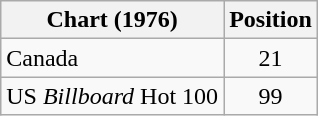<table class="wikitable">
<tr>
<th>Chart (1976)</th>
<th style="text-align:center;">Position</th>
</tr>
<tr>
<td>Canada</td>
<td style="text-align:center;">21</td>
</tr>
<tr>
<td>US <em>Billboard</em> Hot 100</td>
<td style="text-align:center;">99</td>
</tr>
</table>
